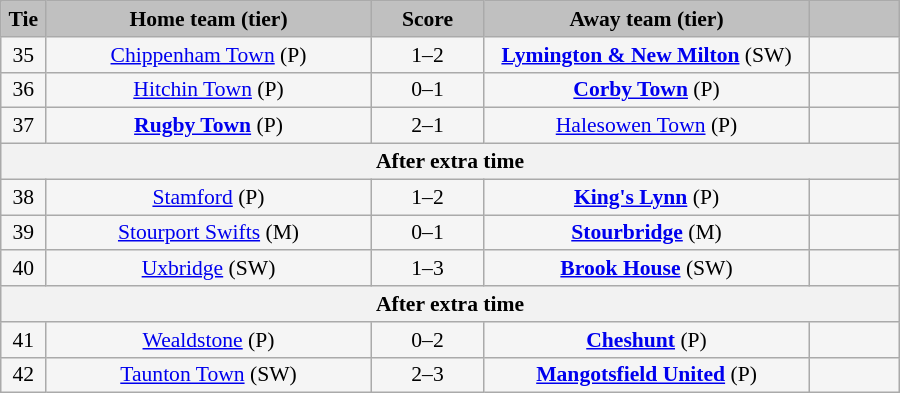<table class="wikitable" style="width: 600px; background:WhiteSmoke; text-align:center; font-size:90%">
<tr>
<td scope="col" style="width:  5.00%; background:silver;"><strong>Tie</strong></td>
<td scope="col" style="width: 36.25%; background:silver;"><strong>Home team (tier)</strong></td>
<td scope="col" style="width: 12.50%; background:silver;"><strong>Score</strong></td>
<td scope="col" style="width: 36.25%; background:silver;"><strong>Away team (tier)</strong></td>
<td scope="col" style="width: 10.00%; background:silver;"><strong></strong></td>
</tr>
<tr>
<td>35</td>
<td><a href='#'>Chippenham Town</a> (P)</td>
<td>1–2</td>
<td><strong><a href='#'>Lymington & New Milton</a></strong> (SW)</td>
<td></td>
</tr>
<tr>
<td>36</td>
<td><a href='#'>Hitchin Town</a> (P)</td>
<td>0–1</td>
<td><strong><a href='#'>Corby Town</a></strong> (P)</td>
<td></td>
</tr>
<tr>
<td>37</td>
<td><strong><a href='#'>Rugby Town</a></strong> (P)</td>
<td>2–1</td>
<td><a href='#'>Halesowen Town</a> (P)</td>
<td></td>
</tr>
<tr>
<th colspan="5">After extra time</th>
</tr>
<tr>
<td>38</td>
<td><a href='#'>Stamford</a> (P)</td>
<td>1–2</td>
<td><strong><a href='#'>King's Lynn</a></strong> (P)</td>
<td></td>
</tr>
<tr>
<td>39</td>
<td><a href='#'>Stourport Swifts</a> (M)</td>
<td>0–1</td>
<td><strong><a href='#'>Stourbridge</a></strong> (M)</td>
<td></td>
</tr>
<tr>
<td>40</td>
<td><a href='#'>Uxbridge</a> (SW)</td>
<td>1–3</td>
<td><strong><a href='#'>Brook House</a></strong> (SW)</td>
<td></td>
</tr>
<tr>
<th colspan="5">After extra time</th>
</tr>
<tr>
<td>41</td>
<td><a href='#'>Wealdstone</a> (P)</td>
<td>0–2</td>
<td><strong><a href='#'>Cheshunt</a></strong> (P)</td>
<td></td>
</tr>
<tr>
<td>42</td>
<td><a href='#'>Taunton Town</a> (SW)</td>
<td>2–3</td>
<td><strong><a href='#'>Mangotsfield United</a></strong> (P)</td>
<td></td>
</tr>
</table>
